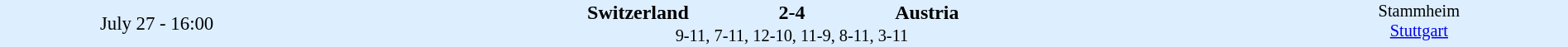<table style="width: 100%; background:#ddeeff;" cellspacing="0">
<tr>
<td style=font-size:95% align=center rowspan=3 width=20%>July 27 - 16:00</td>
</tr>
<tr>
<td width=24% align=right><strong>Switzerland</strong></td>
<td align=center width=13%><strong>2-4</strong></td>
<td width=24%><strong>Austria</strong></td>
<td style=font-size:85% rowspan=3 valign=top align=center>Stammheim<br><a href='#'>Stuttgart</a></td>
</tr>
<tr style=font-size:85%>
<td colspan=3 align=center>9-11, 7-11, 12-10, 11-9, 8-11, 3-11</td>
</tr>
</table>
